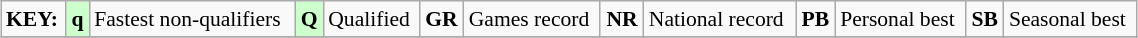<table class="wikitable" style="margin:0.5em auto; font-size:90%;position:relative;" width=60%>
<tr>
<td><strong>KEY:</strong></td>
<td bgcolor=ccffcc align=center><strong>q</strong></td>
<td>Fastest non-qualifiers</td>
<td bgcolor=ccffcc align=center><strong>Q</strong></td>
<td>Qualified</td>
<td align=center><strong>GR</strong></td>
<td>Games record</td>
<td align=center><strong>NR</strong></td>
<td>National record</td>
<td align=center><strong>PB</strong></td>
<td>Personal best</td>
<td align=center><strong>SB</strong></td>
<td>Seasonal best</td>
</tr>
<tr>
</tr>
</table>
